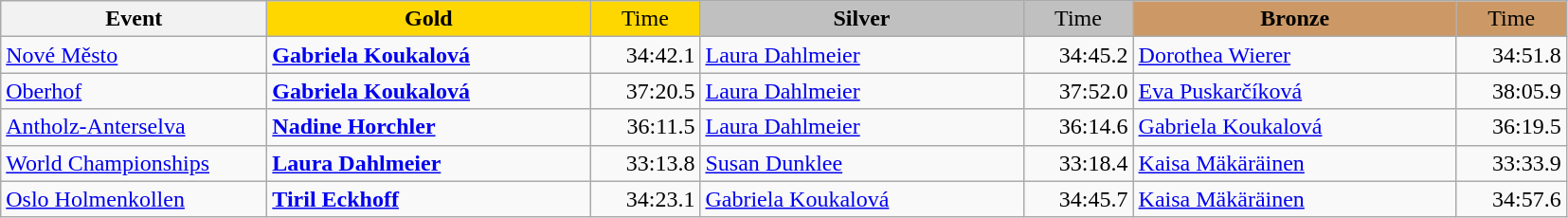<table class="wikitable">
<tr>
<th width="180">Event</th>
<th width="220" style="background:gold">Gold</th>
<th width="70" style="background:gold;font-weight:normal">Time</th>
<th width="220" style="background:silver">Silver</th>
<th width="70" style="background:silver;font-weight:normal">Time</th>
<th width="220" style="background:#CC9966">Bronze</th>
<th width="70" style="background:#CC9966;font-weight:normal">Time</th>
</tr>
<tr>
<td><a href='#'>Nové Město</a><br></td>
<td><strong><a href='#'>Gabriela Koukalová</a></strong><br></td>
<td align="right">34:42.1 <br> </td>
<td><a href='#'>Laura Dahlmeier</a><br></td>
<td align="right">34:45.2 <br> </td>
<td><a href='#'>Dorothea Wierer</a><br></td>
<td align="right">34:51.8 <br> </td>
</tr>
<tr>
<td><a href='#'>Oberhof</a><br></td>
<td><strong><a href='#'>Gabriela Koukalová</a></strong><br></td>
<td align="right">37:20.5 <br> </td>
<td><a href='#'>Laura Dahlmeier</a><br></td>
<td align="right">37:52.0 <br> </td>
<td><a href='#'>Eva Puskarčíková</a><br></td>
<td align="right">38:05.9 <br> </td>
</tr>
<tr>
<td><a href='#'>Antholz-Anterselva</a><br></td>
<td><strong><a href='#'>Nadine Horchler</a></strong><br></td>
<td align="right">36:11.5 <br> </td>
<td><a href='#'>Laura Dahlmeier</a><br></td>
<td align="right">36:14.6 <br> </td>
<td><a href='#'>Gabriela Koukalová</a><br></td>
<td align="right">36:19.5 <br> </td>
</tr>
<tr>
<td><a href='#'>World Championships</a><br></td>
<td><strong><a href='#'>Laura Dahlmeier</a></strong><br></td>
<td align="right">33:13.8 <br> </td>
<td><a href='#'>Susan Dunklee</a><br></td>
<td align="right">33:18.4 <br> </td>
<td><a href='#'>Kaisa Mäkäräinen</a><br></td>
<td align="right">33:33.9 <br> </td>
</tr>
<tr>
<td><a href='#'>Oslo Holmenkollen</a><br></td>
<td><strong><a href='#'>Tiril Eckhoff</a></strong><br></td>
<td align="right">34:23.1 <br> </td>
<td><a href='#'>Gabriela Koukalová</a><br></td>
<td align="right">34:45.7 <br> </td>
<td><a href='#'>Kaisa Mäkäräinen</a><br></td>
<td align="right">34:57.6 <br> </td>
</tr>
</table>
